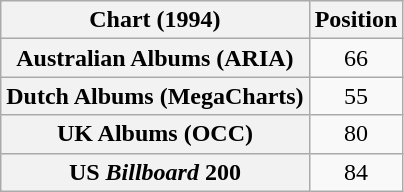<table class="wikitable plainrowheaders" style="text-align:center">
<tr>
<th scope="col">Chart (1994)</th>
<th scope="col">Position</th>
</tr>
<tr>
<th scope="row">Australian Albums (ARIA)</th>
<td>66</td>
</tr>
<tr>
<th scope="row">Dutch Albums (MegaCharts)</th>
<td>55</td>
</tr>
<tr>
<th scope="row">UK Albums (OCC)</th>
<td>80</td>
</tr>
<tr>
<th scope="row">US <em>Billboard</em> 200</th>
<td>84</td>
</tr>
</table>
